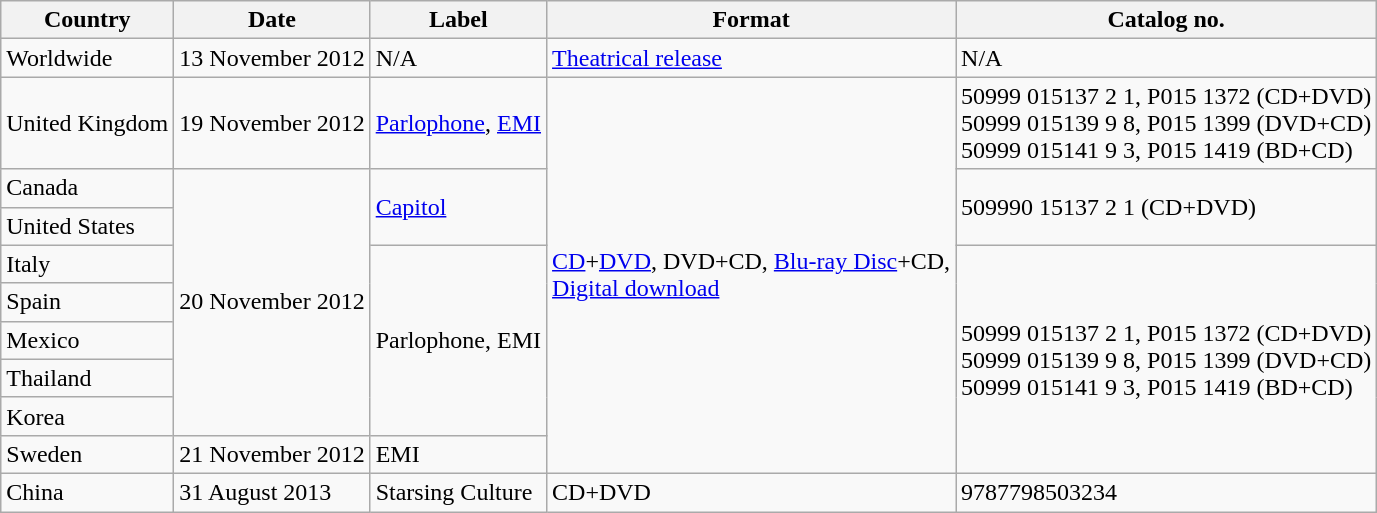<table class="wikitable plainrowheaders">
<tr>
<th scope="col">Country</th>
<th scope="col">Date</th>
<th scope="col">Label</th>
<th scope="col">Format</th>
<th scope="col">Catalog no.</th>
</tr>
<tr>
<td>Worldwide</td>
<td>13 November 2012</td>
<td>N/A</td>
<td><a href='#'>Theatrical release</a></td>
<td>N/A</td>
</tr>
<tr>
<td>United Kingdom</td>
<td>19 November 2012</td>
<td><a href='#'>Parlophone</a>, <a href='#'>EMI</a></td>
<td rowspan="9"><a href='#'>CD</a>+<a href='#'>DVD</a>, DVD+CD, <a href='#'>Blu-ray Disc</a>+CD,<br> <a href='#'>Digital download</a></td>
<td>50999 015137 2 1, P015 1372 (CD+DVD)<br>50999 015139 9 8, P015 1399 (DVD+CD)<br>50999 015141 9 3, P015 1419 (BD+CD)</td>
</tr>
<tr>
<td>Canada</td>
<td rowspan="7">20 November 2012</td>
<td rowspan="2"><a href='#'>Capitol</a></td>
<td rowspan="2">509990 15137 2 1 (CD+DVD)</td>
</tr>
<tr>
<td>United States</td>
</tr>
<tr>
<td>Italy</td>
<td rowspan="5">Parlophone, EMI</td>
<td rowspan="6">50999 015137 2 1, P015 1372 (CD+DVD)<br>50999 015139 9 8, P015 1399 (DVD+CD)<br>50999 015141 9 3, P015 1419 (BD+CD)</td>
</tr>
<tr>
<td>Spain</td>
</tr>
<tr>
<td>Mexico</td>
</tr>
<tr>
<td>Thailand</td>
</tr>
<tr>
<td>Korea</td>
</tr>
<tr>
<td>Sweden</td>
<td>21 November 2012</td>
<td>EMI</td>
</tr>
<tr>
<td>China</td>
<td>31 August 2013</td>
<td>Starsing Culture</td>
<td>CD+DVD</td>
<td>9787798503234</td>
</tr>
</table>
